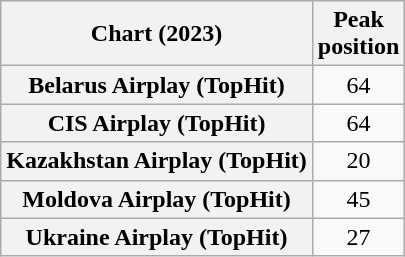<table class="wikitable plainrowheaders sortable" style="text-align:center">
<tr>
<th scope="col">Chart (2023)</th>
<th scope="col">Peak<br>position</th>
</tr>
<tr>
<th scope="row">Belarus Airplay (TopHit)</th>
<td>64</td>
</tr>
<tr>
<th scope="row">CIS Airplay (TopHit)</th>
<td>64</td>
</tr>
<tr>
<th scope="row">Kazakhstan Airplay (TopHit)</th>
<td>20</td>
</tr>
<tr>
<th scope="row">Moldova Airplay (TopHit)</th>
<td>45</td>
</tr>
<tr>
<th scope="row">Ukraine Airplay (TopHit)</th>
<td>27</td>
</tr>
</table>
